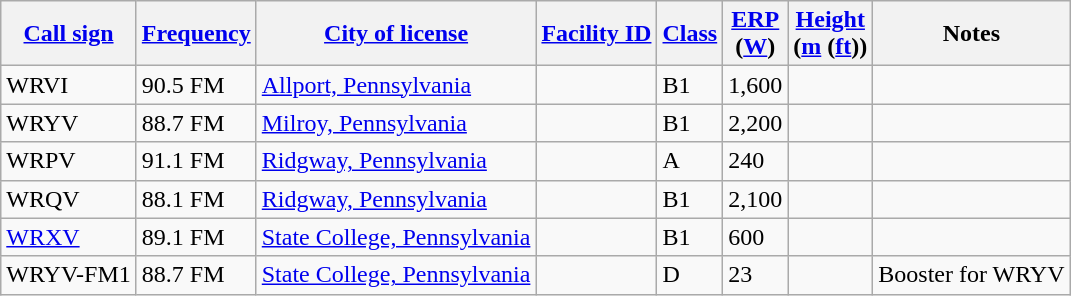<table class="wikitable sortable">
<tr>
<th><a href='#'>Call sign</a></th>
<th data-sort-type="number"><a href='#'>Frequency</a></th>
<th><a href='#'>City of license</a></th>
<th data-sort-type="number"><a href='#'>Facility ID</a></th>
<th><a href='#'>Class</a></th>
<th data-sort-type="number"><a href='#'>ERP</a><br>(<a href='#'>W</a>)</th>
<th data-sort-type="number"><a href='#'>Height</a><br>(<a href='#'>m</a> (<a href='#'>ft</a>))</th>
<th class="unsortable">Notes</th>
</tr>
<tr>
<td>WRVI</td>
<td>90.5 FM</td>
<td><a href='#'>Allport, Pennsylvania</a></td>
<td></td>
<td>B1</td>
<td>1,600</td>
<td></td>
<td></td>
</tr>
<tr>
<td>WRYV</td>
<td>88.7 FM</td>
<td><a href='#'>Milroy, Pennsylvania</a></td>
<td></td>
<td>B1</td>
<td>2,200</td>
<td></td>
<td></td>
</tr>
<tr>
<td>WRPV</td>
<td>91.1 FM</td>
<td><a href='#'>Ridgway, Pennsylvania</a></td>
<td></td>
<td>A</td>
<td>240</td>
<td></td>
<td></td>
</tr>
<tr>
<td>WRQV</td>
<td>88.1 FM</td>
<td><a href='#'>Ridgway, Pennsylvania</a></td>
<td></td>
<td>B1</td>
<td>2,100</td>
<td></td>
<td></td>
</tr>
<tr>
<td><a href='#'>WRXV</a></td>
<td>89.1 FM</td>
<td><a href='#'>State College, Pennsylvania</a></td>
<td></td>
<td>B1</td>
<td>600</td>
<td></td>
<td></td>
</tr>
<tr>
<td>WRYV-FM1</td>
<td>88.7 FM</td>
<td><a href='#'>State College, Pennsylvania</a></td>
<td></td>
<td>D</td>
<td>23</td>
<td></td>
<td>Booster for WRYV</td>
</tr>
</table>
